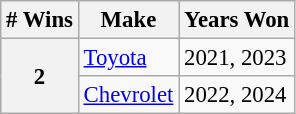<table class="wikitable" style="font-size: 95%;">
<tr>
<th># Wins</th>
<th>Make</th>
<th>Years Won</th>
</tr>
<tr>
<th rowspan=2>2</th>
<td> <a href='#'>Toyota</a></td>
<td>2021, 2023</td>
</tr>
<tr>
<td> <a href='#'>Chevrolet</a></td>
<td>2022, 2024</td>
</tr>
</table>
